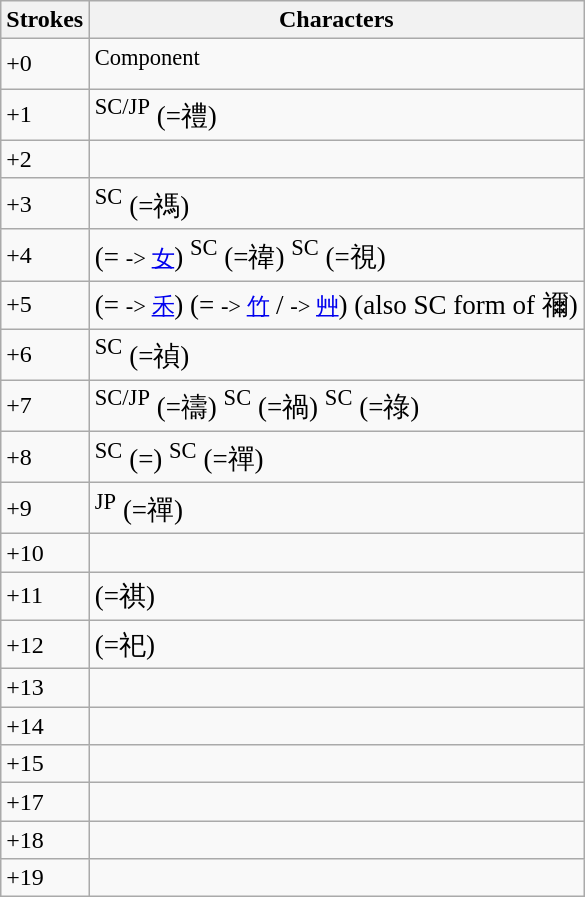<table class="wikitable">
<tr>
<th>Strokes</th>
<th>Characters</th>
</tr>
<tr>
<td>+0</td>
<td style="font-size: large;"> <sup>Component</sup></td>
</tr>
<tr>
<td>+1</td>
<td style="font-size: large;"><sup>SC/JP</sup> (=禮)</td>
</tr>
<tr>
<td>+2</td>
<td style="font-size: large;"></td>
</tr>
<tr>
<td>+3</td>
<td style="font-size: large;">     <sup>SC</sup> (=禡)</td>
</tr>
<tr>
<td>+4</td>
<td style="font-size: large;">  (= <small>-> <a href='#'>女</a></small>)         <sup>SC</sup> (=禕) <sup>SC</sup> (=視)</td>
</tr>
<tr>
<td>+5</td>
<td style="font-size: large;">       (= <small>-> <a href='#'>禾</a></small>)    (= <small>-> <a href='#'>竹</a></small> /  <small>-> <a href='#'>艸</a></small>)           (also SC form of 禰)</td>
</tr>
<tr>
<td>+6</td>
<td style="font-size: large;">           <sup>SC</sup> (=禎)</td>
</tr>
<tr>
<td>+7</td>
<td style="font-size: large;">        <sup>SC/JP</sup> (=禱) <sup>SC</sup> (=禍) <sup>SC</sup> (=祿) </td>
</tr>
<tr>
<td>+8</td>
<td style="font-size: large;">       <sup>SC</sup> (=)    <sup>SC</sup> (=禪) </td>
</tr>
<tr>
<td>+9</td>
<td style="font-size: large;"><sup>JP</sup> (=禪)                   </td>
</tr>
<tr>
<td>+10</td>
<td style="font-size: large;">         </td>
</tr>
<tr>
<td>+11</td>
<td style="font-size: large;">  (=祺) </td>
</tr>
<tr>
<td>+12</td>
<td style="font-size: large;">   (=祀)  </td>
</tr>
<tr>
<td>+13</td>
<td style="font-size: large;">   </td>
</tr>
<tr>
<td>+14</td>
<td style="font-size: large;"> </td>
</tr>
<tr>
<td>+15</td>
<td style="font-size: large;"></td>
</tr>
<tr>
<td>+17</td>
<td style="font-size: large;"> </td>
</tr>
<tr>
<td>+18</td>
<td style="font-size: large;"></td>
</tr>
<tr>
<td>+19</td>
<td style="font-size: large;"> </td>
</tr>
</table>
